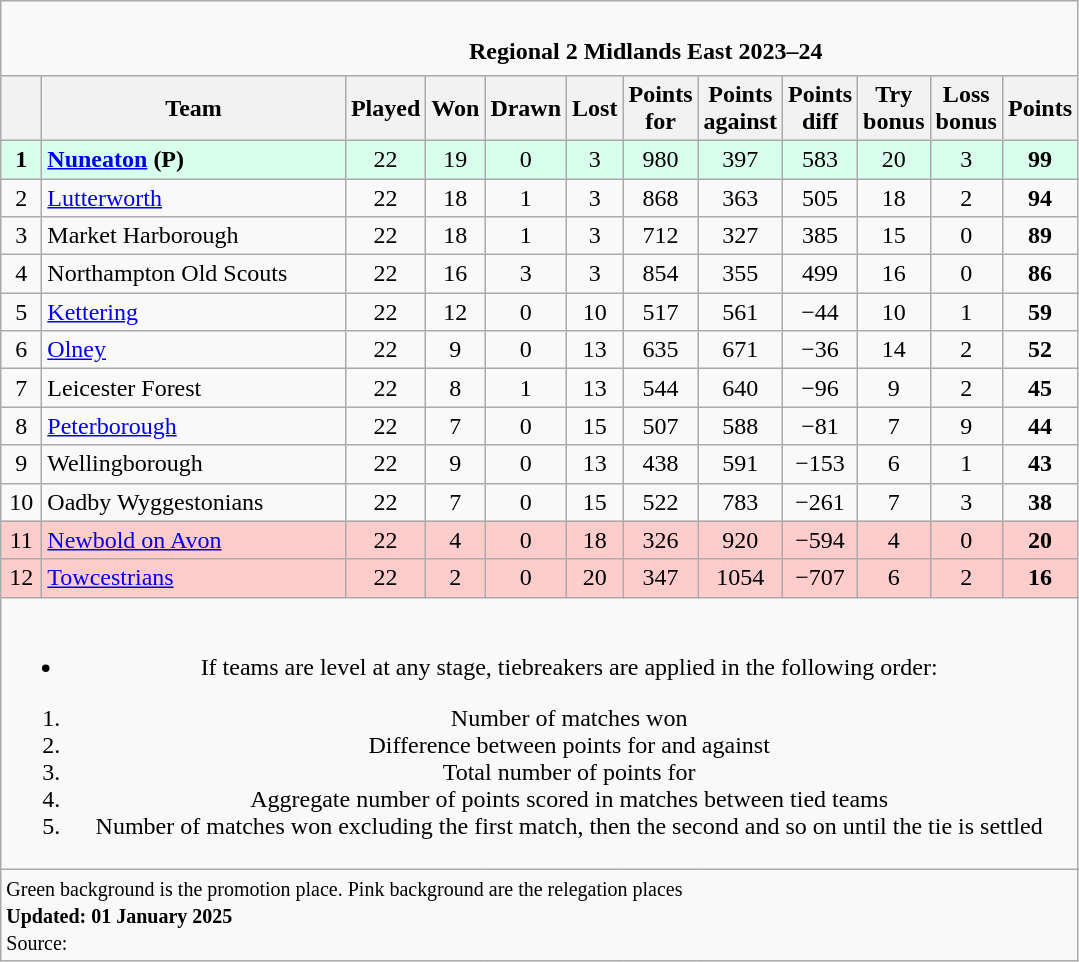<table class="wikitable" style="text-align: center;">
<tr>
<td colspan="15" cellpadding="0" cellspacing="0"><br><table border="0" width="100%" cellpadding="0" cellspacing="0">
<tr>
<td width=20% style="border:0px"></td>
<td style="border:0px"><strong>Regional 2 Midlands East 2023–24</strong></td>
</tr>
</table>
</td>
</tr>
<tr>
<th bgcolor="#efefef" width="20"></th>
<th bgcolor="#efefef" width="195">Team</th>
<th bgcolor="#efefef" width="20">Played</th>
<th bgcolor="#efefef" width="20">Won</th>
<th bgcolor="#efefef" width="20">Drawn</th>
<th bgcolor="#efefef" width="20">Lost</th>
<th bgcolor="#efefef" width="25">Points for</th>
<th bgcolor="#efefef" width="20">Points against</th>
<th bgcolor="#efefef" width="20">Points diff</th>
<th bgcolor="#efefef" width="20">Try bonus</th>
<th bgcolor="#efefef" width="20">Loss bonus</th>
<th bgcolor="#efefef" width="20">Points</th>
</tr>
<tr bgcolor=#d8ffeb align=center>
<td><strong>1</strong></td>
<td style="text-align:left;"><strong><a href='#'>Nuneaton</a></strong> <strong>(P)</strong></td>
<td>22</td>
<td>19</td>
<td>0</td>
<td>3</td>
<td>980</td>
<td>397</td>
<td>583</td>
<td>20</td>
<td>3</td>
<td><strong>99</strong></td>
</tr>
<tr>
<td>2</td>
<td style="text-align:left;"><a href='#'>Lutterworth</a></td>
<td>22</td>
<td>18</td>
<td>1</td>
<td>3</td>
<td>868</td>
<td>363</td>
<td>505</td>
<td>18</td>
<td>2</td>
<td><strong>94</strong></td>
</tr>
<tr>
<td>3</td>
<td style="text-align:left;">Market Harborough</td>
<td>22</td>
<td>18</td>
<td>1</td>
<td>3</td>
<td>712</td>
<td>327</td>
<td>385</td>
<td>15</td>
<td>0</td>
<td><strong>89</strong></td>
</tr>
<tr>
<td>4</td>
<td style="text-align:left;">Northampton Old Scouts</td>
<td>22</td>
<td>16</td>
<td>3</td>
<td>3</td>
<td>854</td>
<td>355</td>
<td>499</td>
<td>16</td>
<td>0</td>
<td><strong>86</strong></td>
</tr>
<tr>
<td>5</td>
<td style="text-align:left;"><a href='#'>Kettering</a></td>
<td>22</td>
<td>12</td>
<td>0</td>
<td>10</td>
<td>517</td>
<td>561</td>
<td>−44</td>
<td>10</td>
<td>1</td>
<td><strong>59</strong></td>
</tr>
<tr>
<td>6</td>
<td style="text-align:left;"><a href='#'>Olney</a></td>
<td>22</td>
<td>9</td>
<td>0</td>
<td>13</td>
<td>635</td>
<td>671</td>
<td>−36</td>
<td>14</td>
<td>2</td>
<td><strong>52</strong></td>
</tr>
<tr>
<td>7</td>
<td style="text-align:left;">Leicester Forest</td>
<td>22</td>
<td>8</td>
<td>1</td>
<td>13</td>
<td>544</td>
<td>640</td>
<td>−96</td>
<td>9</td>
<td>2</td>
<td><strong>45</strong></td>
</tr>
<tr>
<td>8</td>
<td style="text-align:left;"><a href='#'>Peterborough</a></td>
<td>22</td>
<td>7</td>
<td>0</td>
<td>15</td>
<td>507</td>
<td>588</td>
<td>−81</td>
<td>7</td>
<td>9</td>
<td><strong>44</strong></td>
</tr>
<tr>
<td>9</td>
<td style="text-align:left;">Wellingborough</td>
<td>22</td>
<td>9</td>
<td>0</td>
<td>13</td>
<td>438</td>
<td>591</td>
<td>−153</td>
<td>6</td>
<td>1</td>
<td><strong>43</strong></td>
</tr>
<tr>
<td>10</td>
<td style="text-align:left;">Oadby Wyggestonians</td>
<td>22</td>
<td>7</td>
<td>0</td>
<td>15</td>
<td>522</td>
<td>783</td>
<td>−261</td>
<td>7</td>
<td>3</td>
<td><strong>38</strong></td>
</tr>
<tr style="background-color:#ffcccc;">
<td>11</td>
<td style="text-align:left;"><a href='#'>Newbold on Avon</a></td>
<td>22</td>
<td>4</td>
<td>0</td>
<td>18</td>
<td>326</td>
<td>920</td>
<td>−594</td>
<td>4</td>
<td>0</td>
<td><strong>20</strong></td>
</tr>
<tr style="background-color:#ffcccc;">
<td>12</td>
<td style="text-align:left;"><a href='#'>Towcestrians</a></td>
<td>22</td>
<td>2</td>
<td>0</td>
<td>20</td>
<td>347</td>
<td>1054</td>
<td>−707</td>
<td>6</td>
<td>2</td>
<td><strong>16</strong></td>
</tr>
<tr>
<td colspan="15"><br><ul><li>If teams are level at any stage, tiebreakers are applied in the following order:</li></ul><ol><li>Number of matches won</li><li>Difference between points for and against</li><li>Total number of points for</li><li>Aggregate number of points scored in matches between tied teams</li><li>Number of matches won excluding the first match, then the second and so on until the tie is settled</li></ol></td>
</tr>
<tr | style="text-align:left;" |>
<td colspan="15" style="border:0px"><small><span>Green background</span> is the promotion place. <span>Pink background</span> are the relegation places <br><strong>Updated: 01 January 2025</strong><br>Source: </small></td>
</tr>
</table>
